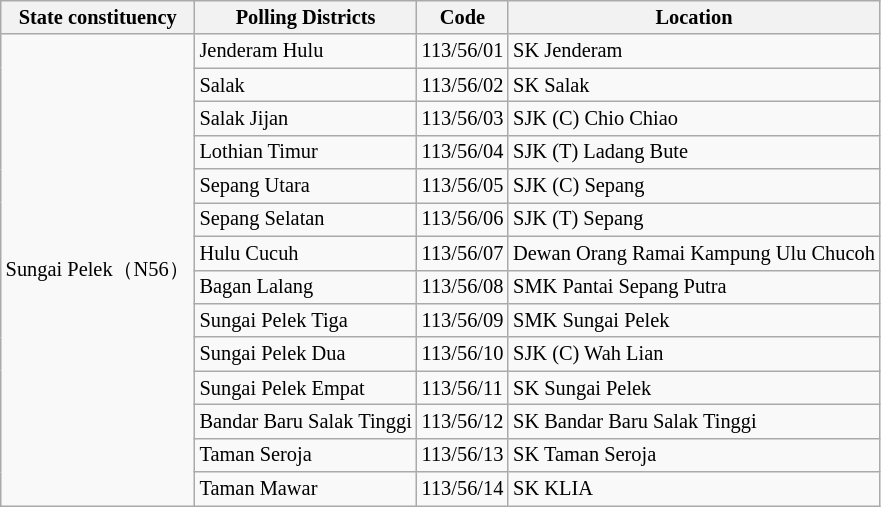<table class="wikitable sortable mw-collapsible" style="white-space:nowrap;font-size:85%">
<tr>
<th>State constituency</th>
<th>Polling Districts</th>
<th>Code</th>
<th>Location</th>
</tr>
<tr>
<td rowspan="14">Sungai Pelek（N56）</td>
<td>Jenderam Hulu</td>
<td>113/56/01</td>
<td>SK Jenderam</td>
</tr>
<tr>
<td>Salak</td>
<td>113/56/02</td>
<td>SK Salak</td>
</tr>
<tr>
<td>Salak Jijan</td>
<td>113/56/03</td>
<td>SJK (C) Chio Chiao</td>
</tr>
<tr>
<td>Lothian Timur</td>
<td>113/56/04</td>
<td>SJK (T) Ladang Bute</td>
</tr>
<tr>
<td>Sepang Utara</td>
<td>113/56/05</td>
<td>SJK (C) Sepang</td>
</tr>
<tr>
<td>Sepang Selatan</td>
<td>113/56/06</td>
<td>SJK (T) Sepang</td>
</tr>
<tr>
<td>Hulu Cucuh</td>
<td>113/56/07</td>
<td>Dewan Orang Ramai Kampung Ulu Chucoh</td>
</tr>
<tr>
<td>Bagan Lalang</td>
<td>113/56/08</td>
<td>SMK Pantai Sepang Putra</td>
</tr>
<tr>
<td>Sungai Pelek Tiga</td>
<td>113/56/09</td>
<td>SMK Sungai Pelek</td>
</tr>
<tr>
<td>Sungai Pelek Dua</td>
<td>113/56/10</td>
<td>SJK (C) Wah Lian</td>
</tr>
<tr>
<td>Sungai Pelek Empat</td>
<td>113/56/11</td>
<td>SK Sungai Pelek</td>
</tr>
<tr>
<td>Bandar Baru Salak Tinggi</td>
<td>113/56/12</td>
<td>SK Bandar Baru Salak Tinggi</td>
</tr>
<tr>
<td>Taman Seroja</td>
<td>113/56/13</td>
<td>SK Taman Seroja</td>
</tr>
<tr>
<td>Taman Mawar</td>
<td>113/56/14</td>
<td>SK KLIA</td>
</tr>
</table>
